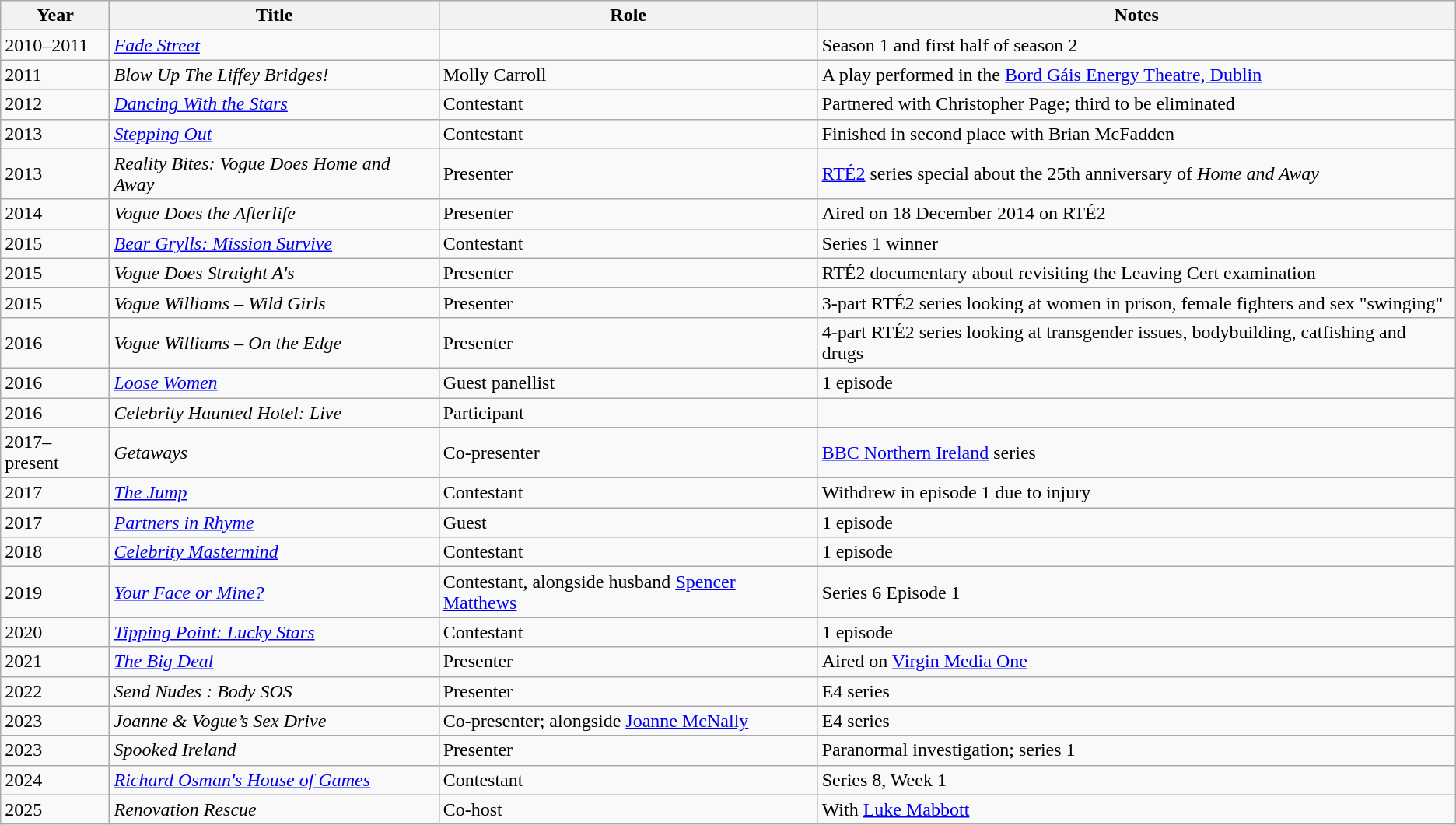<table class="wikitable sortable">
<tr>
<th>Year</th>
<th>Title</th>
<th>Role</th>
<th>Notes</th>
</tr>
<tr>
<td>2010–2011</td>
<td><em><a href='#'>Fade Street</a></em></td>
<td></td>
<td>Season 1 and first half of season 2</td>
</tr>
<tr>
<td>2011</td>
<td><em>Blow Up The Liffey Bridges!</em></td>
<td>Molly Carroll</td>
<td>A play performed in the <a href='#'>Bord Gáis Energy Theatre, Dublin</a></td>
</tr>
<tr>
<td>2012</td>
<td><em><a href='#'>Dancing With the Stars</a></em></td>
<td>Contestant</td>
<td>Partnered with Christopher Page; third to be eliminated</td>
</tr>
<tr>
<td>2013</td>
<td><em><a href='#'>Stepping Out</a></em></td>
<td>Contestant</td>
<td>Finished in second place with Brian McFadden</td>
</tr>
<tr>
<td>2013</td>
<td><em>Reality Bites: Vogue Does Home and Away</em></td>
<td>Presenter</td>
<td><a href='#'>RTÉ2</a> series special about the 25th anniversary of <em>Home and Away</em></td>
</tr>
<tr>
<td>2014</td>
<td><em>Vogue Does the Afterlife</em></td>
<td>Presenter</td>
<td>Aired on 18 December 2014 on RTÉ2</td>
</tr>
<tr>
<td>2015</td>
<td><em><a href='#'>Bear Grylls: Mission Survive</a></em></td>
<td>Contestant</td>
<td>Series 1 winner</td>
</tr>
<tr>
<td>2015</td>
<td><em>Vogue Does Straight A's</em></td>
<td>Presenter</td>
<td>RTÉ2 documentary about revisiting the Leaving Cert examination</td>
</tr>
<tr>
<td>2015</td>
<td><em>Vogue Williams – Wild Girls</em></td>
<td>Presenter</td>
<td>3-part RTÉ2 series looking at women in prison, female fighters and sex "swinging"</td>
</tr>
<tr>
<td>2016</td>
<td><em>Vogue Williams – On the Edge</em></td>
<td>Presenter</td>
<td>4-part RTÉ2 series looking at transgender issues, bodybuilding, catfishing and drugs</td>
</tr>
<tr>
<td>2016</td>
<td><em><a href='#'>Loose Women</a></em></td>
<td>Guest panellist</td>
<td>1 episode</td>
</tr>
<tr>
<td>2016</td>
<td><em>Celebrity Haunted Hotel: Live</em></td>
<td>Participant</td>
<td></td>
</tr>
<tr>
<td>2017–present</td>
<td><em>Getaways</em></td>
<td>Co-presenter</td>
<td><a href='#'>BBC Northern Ireland</a> series</td>
</tr>
<tr>
<td>2017</td>
<td><em><a href='#'>The Jump</a></em></td>
<td>Contestant</td>
<td>Withdrew in episode 1 due to injury</td>
</tr>
<tr>
<td>2017</td>
<td><em><a href='#'>Partners in Rhyme</a></em></td>
<td>Guest</td>
<td>1 episode</td>
</tr>
<tr>
<td>2018</td>
<td><em><a href='#'>Celebrity Mastermind</a></em></td>
<td>Contestant</td>
<td>1 episode</td>
</tr>
<tr>
<td>2019</td>
<td><em><a href='#'>Your Face or Mine?</a></em></td>
<td>Contestant, alongside husband <a href='#'>Spencer Matthews</a></td>
<td>Series 6 Episode 1</td>
</tr>
<tr>
<td>2020</td>
<td><em><a href='#'>Tipping Point: Lucky Stars</a></em></td>
<td>Contestant</td>
<td>1 episode</td>
</tr>
<tr>
<td>2021</td>
<td><em><a href='#'>The Big Deal</a></em></td>
<td>Presenter</td>
<td>Aired on <a href='#'>Virgin Media One</a></td>
</tr>
<tr>
<td>2022</td>
<td><em>Send Nudes : Body SOS</em></td>
<td>Presenter</td>
<td>E4 series</td>
</tr>
<tr>
<td>2023</td>
<td><em>Joanne & Vogue’s Sex Drive</em></td>
<td>Co-presenter; alongside <a href='#'>Joanne McNally</a></td>
<td>E4 series</td>
</tr>
<tr>
<td>2023</td>
<td><em>Spooked Ireland</em></td>
<td>Presenter</td>
<td>Paranormal investigation; series 1</td>
</tr>
<tr>
<td>2024</td>
<td><em><a href='#'>Richard Osman's House of Games</a></em></td>
<td>Contestant</td>
<td>Series 8, Week 1</td>
</tr>
<tr>
<td>2025</td>
<td><em>Renovation Rescue</em></td>
<td>Co-host</td>
<td>With <a href='#'>Luke Mabbott</a></td>
</tr>
</table>
